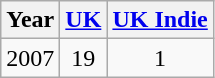<table class="wikitable">
<tr>
<th align="left">Year</th>
<th align="center"><a href='#'>UK</a></th>
<th align="center"><a href='#'>UK Indie</a></th>
</tr>
<tr>
<td align="left">2007</td>
<td align="center">19</td>
<td align="center">1</td>
</tr>
</table>
